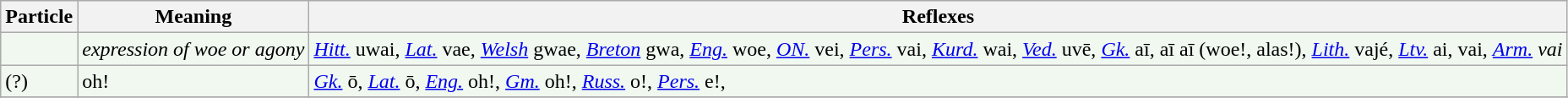<table class="wikitable" style="background-color:#f0f8f0">
<tr>
<th>Particle</th>
<th>Meaning</th>
<th>Reflexes</th>
</tr>
<tr>
<td></td>
<td><em>expression of woe or agony</em></td>
<td><em><a href='#'>Hitt.</a></em> uwai, <em><a href='#'>Lat.</a></em> vae, <em><a href='#'>Welsh</a></em> gwae, <em><a href='#'>Breton</a></em> gwa, <em><a href='#'>Eng.</a></em> woe, <em><a href='#'>ON.</a></em> vei, <em><a href='#'>Pers.</a></em> vai, <em><a href='#'>Kurd.</a></em> wai, <em><a href='#'>Ved.</a></em> uvē, <em><a href='#'>Gk.</a></em> aī, aī aī  (woe!, alas!), <em><a href='#'>Lith.</a></em> vajé, <em><a href='#'>Ltv.</a></em> ai, vai, <em><a href='#'>Arm.</a> vai</em></td>
</tr>
<tr>
<td> (?)</td>
<td>oh!</td>
<td><em><a href='#'>Gk.</a></em> ō, <em><a href='#'>Lat.</a></em> ō, <em><a href='#'>Eng.</a></em> oh!, <em><a href='#'>Gm.</a></em> oh!, <em><a href='#'>Russ.</a></em> o!, <em><a href='#'>Pers.</a></em> e!,</td>
</tr>
<tr>
</tr>
</table>
